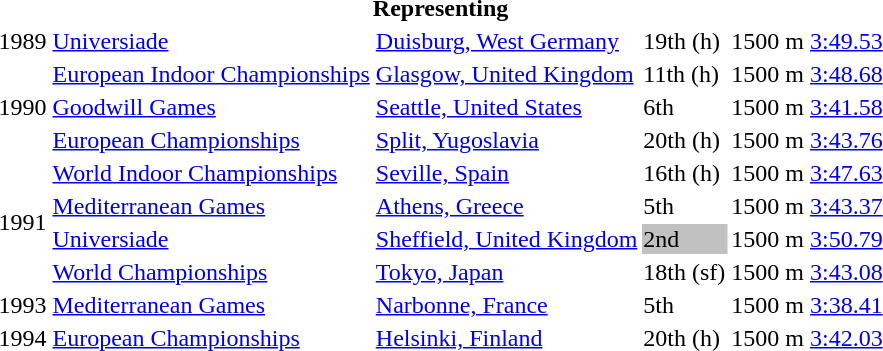<table>
<tr>
<th colspan="6">Representing </th>
</tr>
<tr>
<td>1989</td>
<td><a href='#'>Universiade</a></td>
<td><a href='#'>Duisburg, West Germany</a></td>
<td>19th (h)</td>
<td>1500 m</td>
<td><a href='#'>3:49.53</a></td>
</tr>
<tr>
<td rowspan=3>1990</td>
<td><a href='#'>European Indoor Championships</a></td>
<td><a href='#'>Glasgow, United Kingdom</a></td>
<td>11th (h)</td>
<td>1500 m</td>
<td><a href='#'>3:48.68</a></td>
</tr>
<tr>
<td><a href='#'>Goodwill Games</a></td>
<td><a href='#'>Seattle, United States</a></td>
<td>6th</td>
<td>1500 m</td>
<td><a href='#'>3:41.58</a></td>
</tr>
<tr>
<td><a href='#'>European Championships</a></td>
<td><a href='#'>Split, Yugoslavia</a></td>
<td>20th (h)</td>
<td>1500 m</td>
<td><a href='#'>3:43.76</a></td>
</tr>
<tr>
<td rowspan=4>1991</td>
<td><a href='#'>World Indoor Championships</a></td>
<td><a href='#'>Seville, Spain</a></td>
<td>16th (h)</td>
<td>1500 m</td>
<td><a href='#'>3:47.63</a></td>
</tr>
<tr>
<td><a href='#'>Mediterranean Games</a></td>
<td><a href='#'>Athens, Greece</a></td>
<td>5th</td>
<td>1500 m</td>
<td><a href='#'>3:43.37</a></td>
</tr>
<tr>
<td><a href='#'>Universiade</a></td>
<td><a href='#'>Sheffield, United Kingdom</a></td>
<td bgcolor=silver>2nd</td>
<td>1500 m</td>
<td><a href='#'>3:50.79</a></td>
</tr>
<tr>
<td><a href='#'>World Championships</a></td>
<td><a href='#'>Tokyo, Japan</a></td>
<td>18th (sf)</td>
<td>1500 m</td>
<td><a href='#'>3:43.08</a></td>
</tr>
<tr>
<td>1993</td>
<td><a href='#'>Mediterranean Games</a></td>
<td><a href='#'>Narbonne, France</a></td>
<td>5th</td>
<td>1500 m</td>
<td><a href='#'>3:38.41</a></td>
</tr>
<tr>
<td>1994</td>
<td><a href='#'>European Championships</a></td>
<td><a href='#'>Helsinki, Finland</a></td>
<td>20th (h)</td>
<td>1500 m</td>
<td><a href='#'>3:42.03</a></td>
</tr>
</table>
